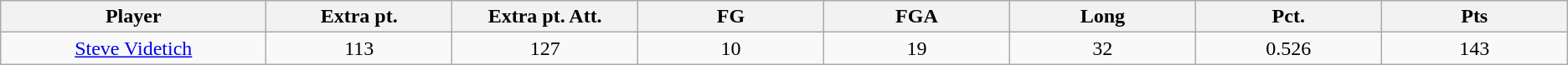<table class="wikitable sortable">
<tr>
<th bgcolor="#DDDDFF" width="10%">Player</th>
<th bgcolor="#DDDDFF" width="7%">Extra pt.</th>
<th bgcolor="#DDDDFF" width="7%">Extra pt. Att.</th>
<th bgcolor="#DDDDFF" width="7%">FG</th>
<th bgcolor="#DDDDFF" width="7%">FGA</th>
<th bgcolor="#DDDDFF" width="7%">Long</th>
<th bgcolor="#DDDDFF" width="7%">Pct.</th>
<th bgcolor="#DDDDFF" width="7%">Pts</th>
</tr>
<tr align="center">
<td><a href='#'>Steve Videtich</a></td>
<td>113</td>
<td>127</td>
<td>10</td>
<td>19</td>
<td>32</td>
<td>0.526</td>
<td>143</td>
</tr>
</table>
